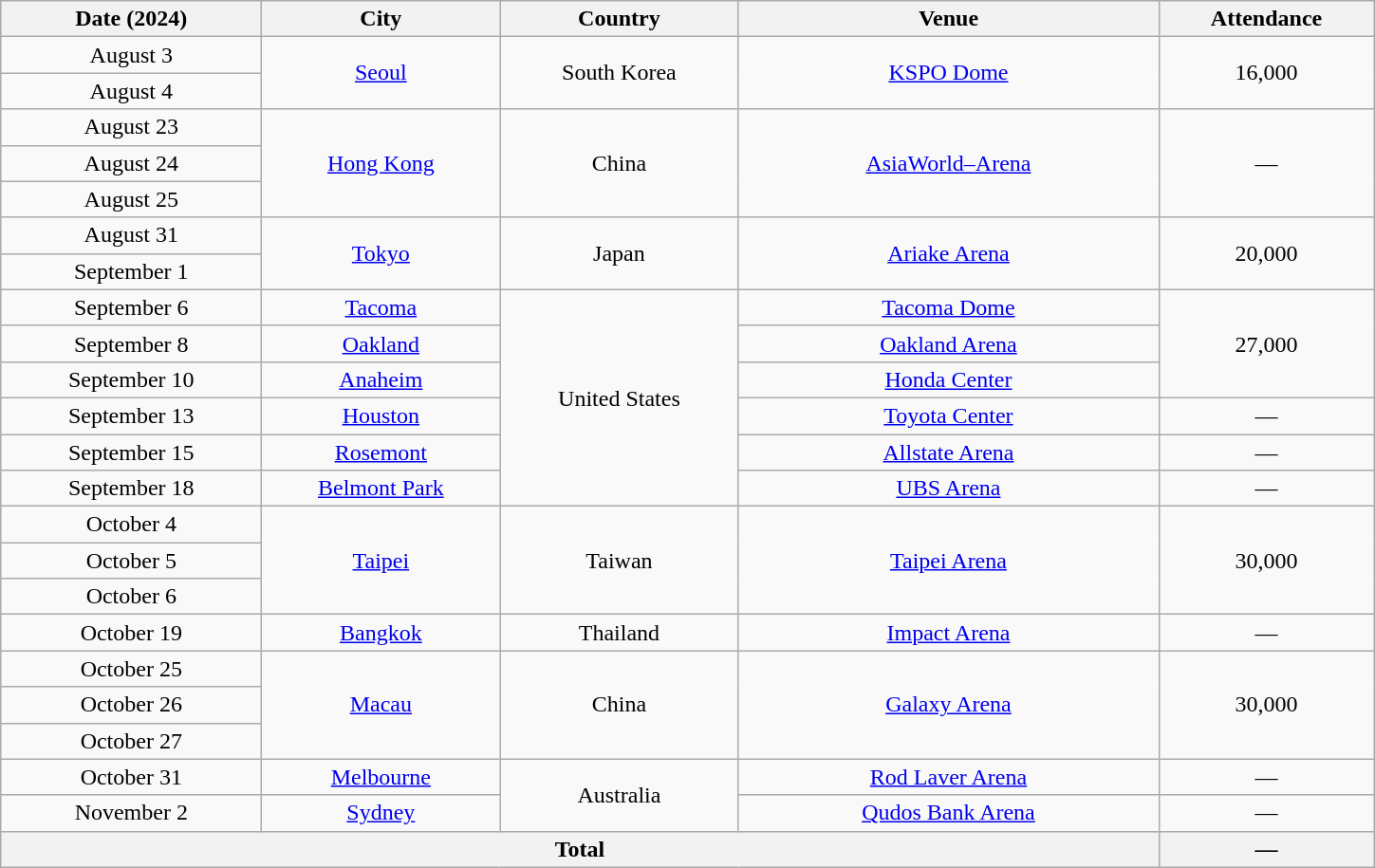<table class="wikitable plainrowheaders" style="text-align:center;">
<tr>
<th scope="col" style="width:11em;">Date (2024)</th>
<th scope="col" style="width:10em;">City</th>
<th scope="col" style="width:10em;">Country</th>
<th scope="col" style="width:18em;">Venue</th>
<th scope="col" style="width:9em;">Attendance</th>
</tr>
<tr>
<td>August 3</td>
<td rowspan="2"><a href='#'>Seoul</a></td>
<td rowspan="2">South Korea</td>
<td rowspan="2"><a href='#'>KSPO Dome</a></td>
<td rowspan="2">16,000</td>
</tr>
<tr>
<td>August 4</td>
</tr>
<tr>
<td>August 23</td>
<td rowspan="3"><a href='#'>Hong Kong</a></td>
<td rowspan="3">China</td>
<td rowspan="3"><a href='#'>AsiaWorld–Arena</a></td>
<td rowspan="3">—</td>
</tr>
<tr>
<td>August 24</td>
</tr>
<tr>
<td>August 25</td>
</tr>
<tr>
<td>August 31</td>
<td rowspan="2"><a href='#'>Tokyo</a></td>
<td rowspan="2">Japan</td>
<td rowspan="2"><a href='#'>Ariake Arena</a></td>
<td rowspan="2">20,000</td>
</tr>
<tr>
<td>September 1</td>
</tr>
<tr>
<td>September 6</td>
<td><a href='#'>Tacoma</a></td>
<td rowspan="6">United States</td>
<td><a href='#'>Tacoma Dome</a></td>
<td rowspan="3">27,000</td>
</tr>
<tr>
<td>September 8</td>
<td><a href='#'>Oakland</a></td>
<td><a href='#'>Oakland Arena</a></td>
</tr>
<tr>
<td>September 10</td>
<td><a href='#'>Anaheim</a></td>
<td><a href='#'>Honda Center</a></td>
</tr>
<tr>
<td>September 13</td>
<td><a href='#'>Houston</a></td>
<td><a href='#'>Toyota Center</a></td>
<td>—</td>
</tr>
<tr>
<td>September 15</td>
<td><a href='#'>Rosemont</a></td>
<td><a href='#'>Allstate Arena</a></td>
<td>—</td>
</tr>
<tr>
<td>September 18</td>
<td><a href='#'>Belmont Park</a></td>
<td><a href='#'>UBS Arena</a></td>
<td>—</td>
</tr>
<tr>
<td>October 4</td>
<td rowspan="3"><a href='#'>Taipei</a></td>
<td rowspan="3">Taiwan</td>
<td rowspan="3"><a href='#'>Taipei Arena</a></td>
<td rowspan="3">30,000</td>
</tr>
<tr>
<td>October 5</td>
</tr>
<tr>
<td>October 6</td>
</tr>
<tr>
<td>October 19</td>
<td><a href='#'>Bangkok</a></td>
<td>Thailand</td>
<td><a href='#'>Impact Arena</a></td>
<td>—</td>
</tr>
<tr>
<td>October 25</td>
<td rowspan="3"><a href='#'>Macau</a></td>
<td rowspan="3">China</td>
<td rowspan="3"><a href='#'>Galaxy Arena</a></td>
<td rowspan="3">30,000</td>
</tr>
<tr>
<td>October 26</td>
</tr>
<tr>
<td>October 27</td>
</tr>
<tr>
<td>October 31</td>
<td><a href='#'>Melbourne</a></td>
<td rowspan="2">Australia</td>
<td><a href='#'>Rod Laver Arena</a></td>
<td>—</td>
</tr>
<tr>
<td>November 2</td>
<td><a href='#'>Sydney</a></td>
<td><a href='#'>Qudos Bank Arena</a></td>
<td>—</td>
</tr>
<tr>
<th colspan="4">Total</th>
<th>—</th>
</tr>
</table>
